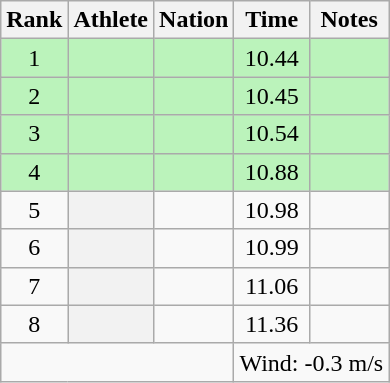<table class="wikitable plainrowheaders sortable" style="text-align:center;">
<tr>
<th scope=col>Rank</th>
<th scope=col>Athlete</th>
<th scope=col>Nation</th>
<th scope=col>Time</th>
<th scope=col>Notes</th>
</tr>
<tr bgcolor=#bbf3bb>
<td>1</td>
<th scope=row style="background:#bbf3bb; text-align:left;"></th>
<td align=left></td>
<td>10.44</td>
<td></td>
</tr>
<tr bgcolor=#bbf3bb>
<td>2</td>
<th scope=row style="background:#bbf3bb; text-align:left;"></th>
<td align=left></td>
<td>10.45</td>
<td></td>
</tr>
<tr bgcolor=#bbf3bb>
<td>3</td>
<th scope=row style="background:#bbf3bb; text-align:left;"></th>
<td align=left></td>
<td>10.54</td>
<td></td>
</tr>
<tr bgcolor=#bbf3bb>
<td>4</td>
<th scope=row style="background:#bbf3bb; text-align:left;"></th>
<td align=left></td>
<td>10.88</td>
<td></td>
</tr>
<tr>
<td>5</td>
<th scope=row style=text-align:left;></th>
<td align=left></td>
<td>10.98</td>
<td></td>
</tr>
<tr>
<td>6</td>
<th scope=row style=text-align:left;></th>
<td align=left></td>
<td>10.99</td>
<td></td>
</tr>
<tr>
<td>7</td>
<th scope=row style=text-align:left;></th>
<td align=left></td>
<td>11.06</td>
<td></td>
</tr>
<tr>
<td>8</td>
<th scope=row style=text-align:left;></th>
<td align=left></td>
<td>11.36</td>
<td></td>
</tr>
<tr class=sortbottom>
<td colspan=3></td>
<td colspan=2 style=text-align:left;>Wind: -0.3 m/s</td>
</tr>
</table>
